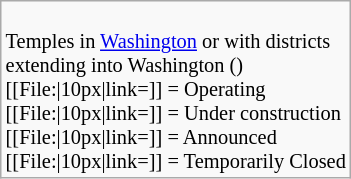<table class="wikitable floatright" style="font-size: 85%;">
<tr>
<td><br>Temples in <a href='#'>Washington</a> or with districts<br>extending into Washington ()<br>
[[File:|10px|link=]] = Operating<br>
[[File:|10px|link=]] = Under construction<br>
[[File:|10px|link=]] = Announced<br>
[[File:|10px|link=]] = Temporarily Closed</td>
</tr>
</table>
